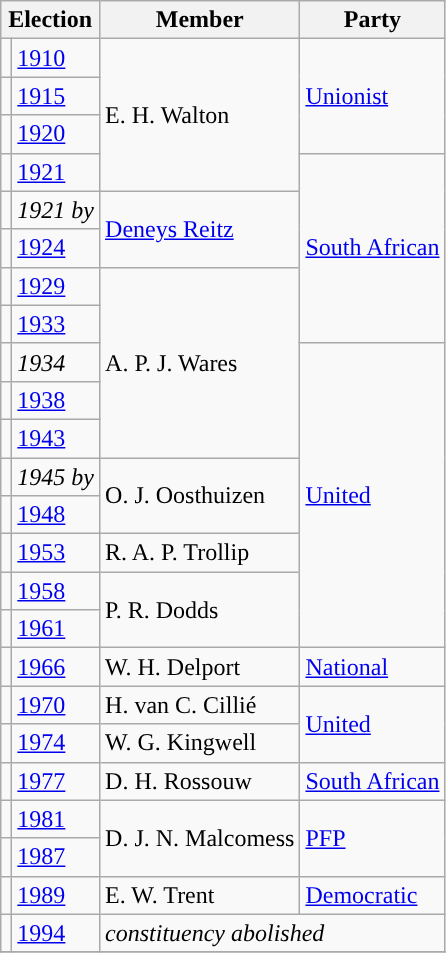<table class="wikitable">
<tr>
<th colspan="2">Election</th>
<th>Member</th>
<th>Party</th>
</tr>
<tr>
<td style="background-color: "></td>
<td><a href='#'>1910</a></td>
<td rowspan="4">E. H. Walton</td>
<td rowspan="3"><a href='#'>Unionist</a></td>
</tr>
<tr>
<td style="background-color: "></td>
<td><a href='#'>1915</a></td>
</tr>
<tr>
<td style="background-color: "></td>
<td><a href='#'>1920</a></td>
</tr>
<tr>
<td style="background-color: "></td>
<td><a href='#'>1921</a></td>
<td rowspan="5"><a href='#'>South African</a></td>
</tr>
<tr>
<td style="background-color: "></td>
<td><em>1921 by</em></td>
<td rowspan="2"><a href='#'>Deneys Reitz</a></td>
</tr>
<tr>
<td style="background-color: "></td>
<td><a href='#'>1924</a></td>
</tr>
<tr>
<td style="background-color: "></td>
<td><a href='#'>1929</a></td>
<td rowspan="5">A. P. J. Wares</td>
</tr>
<tr>
<td style="background-color: "></td>
<td><a href='#'>1933</a></td>
</tr>
<tr>
<td style="background-color: "></td>
<td><em>1934</em></td>
<td rowspan="8"><a href='#'>United</a></td>
</tr>
<tr>
<td style="background-color: "></td>
<td><a href='#'>1938</a></td>
</tr>
<tr>
<td style="background-color: "></td>
<td><a href='#'>1943</a></td>
</tr>
<tr>
<td style="background-color: "></td>
<td><em>1945 by</em></td>
<td rowspan="2">O. J. Oosthuizen</td>
</tr>
<tr>
<td style="background-color: "></td>
<td><a href='#'>1948</a></td>
</tr>
<tr>
<td style="background-color: "></td>
<td><a href='#'>1953</a></td>
<td>R. A. P. Trollip</td>
</tr>
<tr>
<td style="background-color: "></td>
<td><a href='#'>1958</a></td>
<td rowspan="2">P. R. Dodds</td>
</tr>
<tr>
<td style="background-color: "></td>
<td><a href='#'>1961</a></td>
</tr>
<tr>
<td style="background-color: "></td>
<td><a href='#'>1966</a></td>
<td>W. H. Delport</td>
<td><a href='#'>National</a></td>
</tr>
<tr>
<td style="background-color: "></td>
<td><a href='#'>1970</a></td>
<td>H. van C. Cillié</td>
<td rowspan="2"><a href='#'>United</a></td>
</tr>
<tr>
<td style="background-color: "></td>
<td><a href='#'>1974</a></td>
<td>W. G. Kingwell</td>
</tr>
<tr>
<td style="background-color: "></td>
<td><a href='#'>1977</a></td>
<td>D. H. Rossouw</td>
<td><a href='#'>South African</a></td>
</tr>
<tr>
<td style="background-color: "></td>
<td><a href='#'>1981</a></td>
<td rowspan="2">D. J. N. Malcomess</td>
<td rowspan="2"><a href='#'>PFP</a></td>
</tr>
<tr>
<td style="background-color: "></td>
<td><a href='#'>1987</a></td>
</tr>
<tr>
<td style="background-color: "></td>
<td><a href='#'>1989</a></td>
<td>E. W. Trent</td>
<td><a href='#'>Democratic</a></td>
</tr>
<tr>
<td style="background-color: "></td>
<td><a href='#'>1994</a></td>
<td colspan="2"><em>constituency abolished</em></td>
</tr>
<tr>
</tr>
</table>
